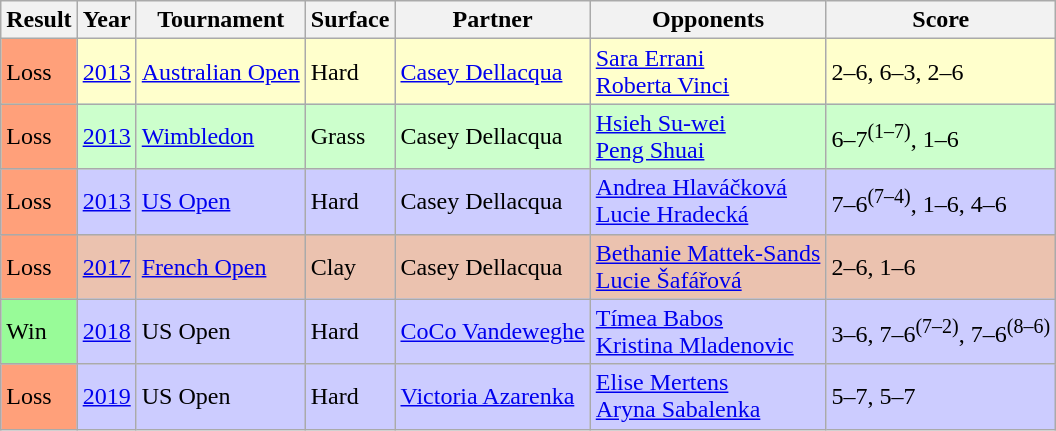<table class="sortable wikitable">
<tr>
<th>Result</th>
<th>Year</th>
<th>Tournament</th>
<th>Surface</th>
<th>Partner</th>
<th>Opponents</th>
<th class="unsortable">Score</th>
</tr>
<tr style="background:#ffc;">
<td bgcolor=#ffa07a>Loss</td>
<td><a href='#'>2013</a></td>
<td><a href='#'>Australian Open</a></td>
<td>Hard</td>
<td> <a href='#'>Casey Dellacqua</a></td>
<td> <a href='#'>Sara Errani</a> <br>  <a href='#'>Roberta Vinci</a></td>
<td>2–6, 6–3, 2–6</td>
</tr>
<tr style="background:#CCFFCC;">
<td bgcolor=ffa07a>Loss</td>
<td><a href='#'>2013</a></td>
<td><a href='#'>Wimbledon</a></td>
<td>Grass</td>
<td> Casey Dellacqua</td>
<td> <a href='#'>Hsieh Su-wei</a> <br>  <a href='#'>Peng Shuai</a></td>
<td>6–7<sup>(1–7)</sup>, 1–6</td>
</tr>
<tr bgcolor="#CCCCFF">
<td bgcolor=#ffa07a>Loss</td>
<td><a href='#'>2013</a></td>
<td><a href='#'>US Open</a></td>
<td>Hard</td>
<td> Casey Dellacqua</td>
<td> <a href='#'>Andrea Hlaváčková</a> <br>  <a href='#'>Lucie Hradecká</a></td>
<td>7–6<sup>(7–4)</sup>, 1–6, 4–6</td>
</tr>
<tr bgcolor=#ebc2af>
<td bgcolor=ffa07a>Loss</td>
<td><a href='#'>2017</a></td>
<td><a href='#'>French Open</a></td>
<td>Clay</td>
<td> Casey Dellacqua</td>
<td> <a href='#'>Bethanie Mattek-Sands</a> <br>  <a href='#'>Lucie Šafářová</a></td>
<td>2–6, 1–6</td>
</tr>
<tr bgcolor="#CCCCFF">
<td bgcolor=#98fb98>Win</td>
<td><a href='#'>2018</a></td>
<td>US Open</td>
<td>Hard</td>
<td> <a href='#'>CoCo Vandeweghe</a></td>
<td> <a href='#'>Tímea Babos</a> <br>  <a href='#'>Kristina Mladenovic</a></td>
<td>3–6, 7–6<sup>(7–2)</sup>, 7–6<sup>(8–6)</sup></td>
</tr>
<tr bgcolor="#CCCCFF">
<td bgcolor=ffa07a>Loss</td>
<td><a href='#'>2019</a></td>
<td>US Open</td>
<td>Hard</td>
<td> <a href='#'>Victoria Azarenka</a></td>
<td> <a href='#'>Elise Mertens</a> <br>  <a href='#'>Aryna Sabalenka</a></td>
<td>5–7, 5–7</td>
</tr>
</table>
